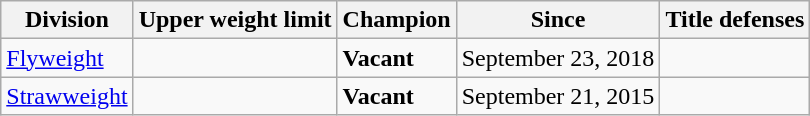<table class="wikitable">
<tr>
<th>Division</th>
<th>Upper weight limit</th>
<th>Champion</th>
<th>Since</th>
<th>Title defenses</th>
</tr>
<tr>
<td><a href='#'>Flyweight</a></td>
<td></td>
<td> <strong>Vacant</strong></td>
<td>September 23, 2018</td>
<td></td>
</tr>
<tr>
<td><a href='#'>Strawweight</a></td>
<td></td>
<td> <strong>Vacant</strong></td>
<td>September 21, 2015</td>
<td></td>
</tr>
</table>
